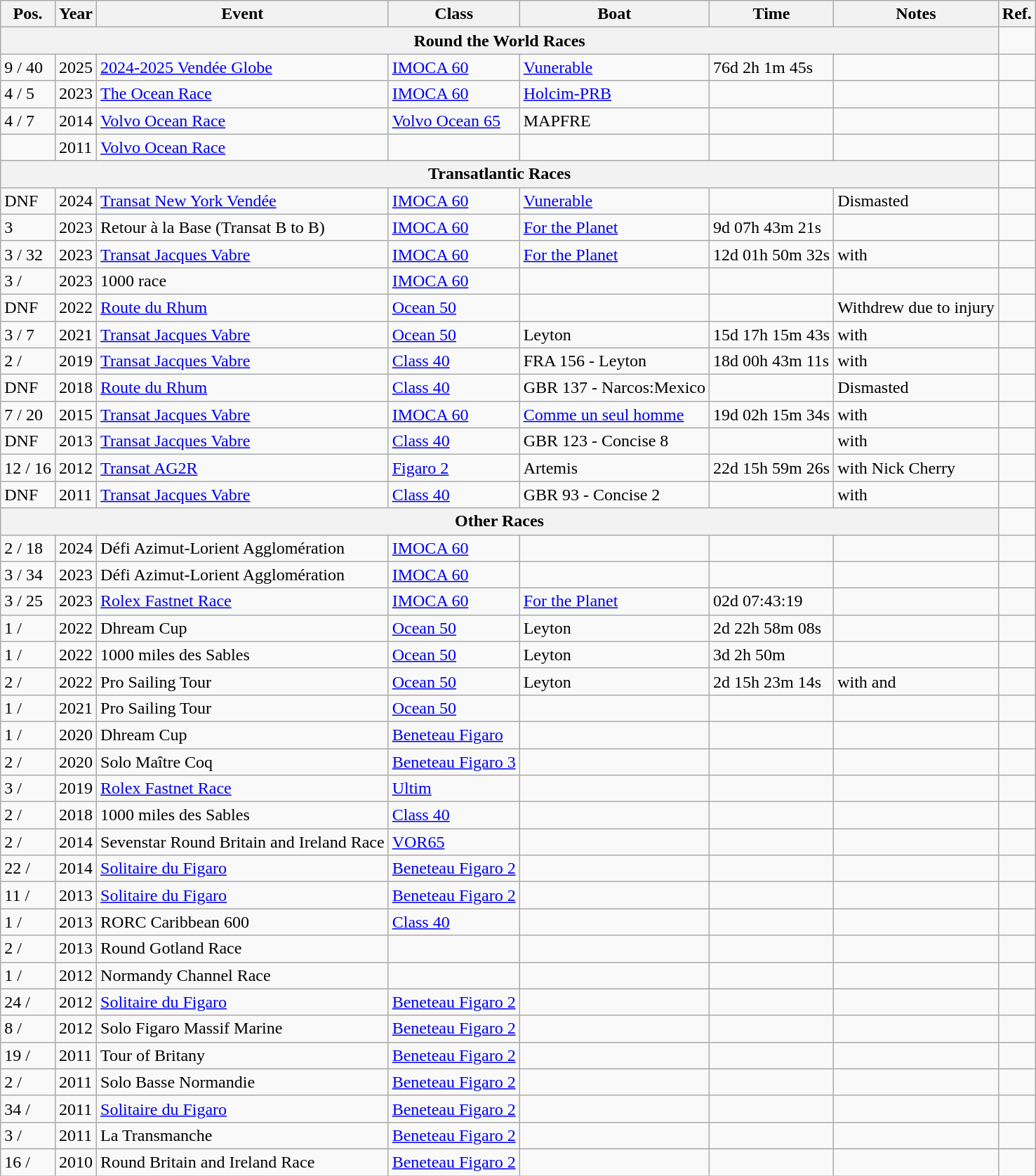<table class="wikitable sortable">
<tr>
<th>Pos.</th>
<th>Year</th>
<th>Event</th>
<th>Class</th>
<th>Boat</th>
<th>Time</th>
<th>Notes</th>
<th>Ref.</th>
</tr>
<tr>
<th colspan=7><strong>Round the World Races</strong></th>
</tr>
<tr>
<td>9 / 40</td>
<td>2025</td>
<td><a href='#'>2024-2025 Vendée Globe</a></td>
<td><a href='#'>IMOCA 60</a></td>
<td><a href='#'>Vunerable</a></td>
<td>76d 2h 1m 45s</td>
<td></td>
<td></td>
</tr>
<tr>
<td>4 / 5</td>
<td>2023</td>
<td><a href='#'>The Ocean Race</a></td>
<td><a href='#'>IMOCA 60</a></td>
<td><a href='#'>Holcim-PRB</a></td>
<td></td>
<td></td>
<td></td>
</tr>
<tr>
<td>4 / 7</td>
<td>2014</td>
<td><a href='#'>Volvo Ocean Race</a></td>
<td><a href='#'>Volvo Ocean 65</a></td>
<td>MAPFRE</td>
<td></td>
<td></td>
<td></td>
</tr>
<tr>
<td></td>
<td>2011</td>
<td><a href='#'>Volvo Ocean Race</a></td>
<td></td>
<td></td>
<td></td>
<td></td>
<td></td>
</tr>
<tr>
<th colspan = 7><strong>Transatlantic Races</strong></th>
</tr>
<tr>
<td>DNF</td>
<td>2024</td>
<td><a href='#'>Transat New York Vendée</a></td>
<td><a href='#'>IMOCA 60</a></td>
<td><a href='#'>Vunerable</a></td>
<td></td>
<td>Dismasted</td>
<td></td>
</tr>
<tr>
<td>3</td>
<td>2023</td>
<td>Retour à la Base (Transat B to B)</td>
<td><a href='#'>IMOCA 60</a></td>
<td><a href='#'>For the Planet</a></td>
<td>9d 07h 43m 21s</td>
<td></td>
<td></td>
</tr>
<tr>
<td>3 / 32</td>
<td>2023</td>
<td><a href='#'>Transat Jacques Vabre</a></td>
<td><a href='#'>IMOCA 60</a></td>
<td><a href='#'>For the Planet</a></td>
<td>12d 01h 50m 32s</td>
<td>with </td>
<td></td>
</tr>
<tr>
<td>3 /</td>
<td>2023</td>
<td>1000 race</td>
<td><a href='#'>IMOCA 60</a></td>
<td></td>
<td></td>
<td></td>
<td></td>
</tr>
<tr>
<td>DNF</td>
<td>2022</td>
<td><a href='#'>Route du Rhum</a></td>
<td><a href='#'>Ocean 50</a></td>
<td></td>
<td></td>
<td>Withdrew due to injury</td>
<td></td>
</tr>
<tr>
<td>3 / 7</td>
<td>2021</td>
<td><a href='#'>Transat Jacques Vabre</a></td>
<td><a href='#'>Ocean 50</a></td>
<td>Leyton</td>
<td>15d 17h 15m 43s</td>
<td>with </td>
<td></td>
</tr>
<tr>
<td>2 /</td>
<td>2019</td>
<td><a href='#'>Transat Jacques Vabre</a></td>
<td><a href='#'>Class 40</a></td>
<td>FRA 156 - Leyton</td>
<td>18d 00h 43m 11s</td>
<td>with </td>
<td></td>
</tr>
<tr>
<td>DNF</td>
<td>2018</td>
<td><a href='#'>Route du Rhum</a></td>
<td><a href='#'>Class 40</a></td>
<td>GBR 137 - Narcos:Mexico</td>
<td></td>
<td>Dismasted</td>
<td></td>
</tr>
<tr>
<td>7 / 20</td>
<td>2015</td>
<td><a href='#'>Transat Jacques Vabre</a></td>
<td><a href='#'>IMOCA 60</a></td>
<td><a href='#'>Comme un seul homme</a></td>
<td>19d 02h 15m 34s</td>
<td>with </td>
<td></td>
</tr>
<tr>
<td>DNF</td>
<td>2013</td>
<td><a href='#'>Transat Jacques Vabre</a></td>
<td><a href='#'>Class 40</a></td>
<td>GBR 123 - Concise 8</td>
<td></td>
<td>with </td>
<td></td>
</tr>
<tr>
<td>12 / 16</td>
<td>2012</td>
<td><a href='#'>Transat AG2R</a></td>
<td><a href='#'>Figaro 2</a></td>
<td>Artemis</td>
<td>22d 15h 59m 26s</td>
<td>with Nick Cherry</td>
<td></td>
</tr>
<tr>
<td>DNF</td>
<td>2011</td>
<td><a href='#'>Transat Jacques Vabre</a></td>
<td><a href='#'>Class 40</a></td>
<td>GBR 93 - Concise 2</td>
<td></td>
<td>with </td>
<td></td>
</tr>
<tr>
<th colspan = 7><strong>Other Races</strong></th>
</tr>
<tr>
<td>2 / 18</td>
<td>2024</td>
<td>Défi Azimut-Lorient Agglomération</td>
<td><a href='#'>IMOCA 60</a></td>
<td></td>
<td></td>
<td></td>
<td></td>
</tr>
<tr>
<td>3 / 34</td>
<td>2023</td>
<td>Défi Azimut-Lorient Agglomération</td>
<td><a href='#'>IMOCA 60</a></td>
<td></td>
<td></td>
<td></td>
<td></td>
</tr>
<tr>
<td>3 / 25</td>
<td>2023</td>
<td><a href='#'>Rolex Fastnet Race</a></td>
<td><a href='#'>IMOCA 60</a></td>
<td><a href='#'>For the Planet</a></td>
<td>02d 07:43:19</td>
<td></td>
<td></td>
</tr>
<tr>
<td>1 /</td>
<td>2022</td>
<td>Dhream Cup</td>
<td><a href='#'>Ocean 50</a></td>
<td>Leyton</td>
<td>2d 22h 58m 08s</td>
<td></td>
<td></td>
</tr>
<tr>
<td>1 /</td>
<td>2022</td>
<td>1000 miles des Sables</td>
<td><a href='#'>Ocean 50</a></td>
<td>Leyton</td>
<td>3d 2h 50m</td>
<td></td>
<td></td>
</tr>
<tr>
<td>2 /</td>
<td>2022</td>
<td>Pro Sailing Tour</td>
<td><a href='#'>Ocean 50</a></td>
<td>Leyton</td>
<td>2d 15h 23m 14s</td>
<td>with  and </td>
<td></td>
</tr>
<tr>
<td>1 /</td>
<td>2021</td>
<td>Pro Sailing Tour</td>
<td><a href='#'>Ocean 50</a></td>
<td></td>
<td></td>
<td></td>
<td></td>
</tr>
<tr>
<td>1 /</td>
<td>2020</td>
<td>Dhream Cup</td>
<td><a href='#'>Beneteau Figaro</a></td>
<td></td>
<td></td>
<td></td>
<td></td>
</tr>
<tr>
<td>2 /</td>
<td>2020</td>
<td>Solo Maître Coq</td>
<td><a href='#'>Beneteau Figaro 3</a></td>
<td></td>
<td></td>
<td></td>
<td></td>
</tr>
<tr>
<td>3 /</td>
<td>2019</td>
<td><a href='#'>Rolex Fastnet Race</a></td>
<td><a href='#'>Ultim</a></td>
<td></td>
<td></td>
<td></td>
<td></td>
</tr>
<tr>
<td>2 /</td>
<td>2018</td>
<td>1000 miles des Sables</td>
<td><a href='#'>Class 40</a></td>
<td></td>
<td></td>
<td></td>
<td></td>
</tr>
<tr>
<td>2 /</td>
<td>2014</td>
<td>Sevenstar Round Britain and Ireland Race</td>
<td><a href='#'>VOR65</a></td>
<td></td>
<td></td>
<td></td>
<td></td>
</tr>
<tr>
<td>22 /</td>
<td>2014</td>
<td><a href='#'>Solitaire du Figaro</a></td>
<td><a href='#'>Beneteau Figaro 2</a></td>
<td></td>
<td></td>
<td></td>
<td></td>
</tr>
<tr>
<td>11 /</td>
<td>2013</td>
<td><a href='#'>Solitaire du Figaro</a></td>
<td><a href='#'>Beneteau Figaro 2</a></td>
<td></td>
<td></td>
<td></td>
<td></td>
</tr>
<tr>
<td>1 /</td>
<td>2013</td>
<td>RORC Caribbean 600</td>
<td><a href='#'>Class 40</a></td>
<td></td>
<td></td>
<td></td>
<td></td>
</tr>
<tr>
<td>2 /</td>
<td>2013</td>
<td>Round Gotland Race</td>
<td></td>
<td></td>
<td></td>
<td></td>
<td></td>
</tr>
<tr>
<td>1 /</td>
<td>2012</td>
<td>Normandy Channel Race</td>
<td></td>
<td></td>
<td></td>
<td></td>
<td></td>
</tr>
<tr>
<td>24 /</td>
<td>2012</td>
<td><a href='#'>Solitaire du Figaro</a></td>
<td><a href='#'>Beneteau Figaro 2</a></td>
<td></td>
<td></td>
<td></td>
<td></td>
</tr>
<tr>
<td>8 /</td>
<td>2012</td>
<td>Solo Figaro Massif Marine</td>
<td><a href='#'>Beneteau Figaro 2</a></td>
<td></td>
<td></td>
<td></td>
<td></td>
</tr>
<tr>
<td>19 /</td>
<td>2011</td>
<td>Tour of Britany</td>
<td><a href='#'>Beneteau Figaro 2</a></td>
<td></td>
<td></td>
<td></td>
<td></td>
</tr>
<tr>
<td>2 /</td>
<td>2011</td>
<td>Solo Basse Normandie</td>
<td><a href='#'>Beneteau Figaro 2</a></td>
<td></td>
<td></td>
<td></td>
<td></td>
</tr>
<tr>
<td>34 /</td>
<td>2011</td>
<td><a href='#'>Solitaire du Figaro</a></td>
<td><a href='#'>Beneteau Figaro 2</a></td>
<td></td>
<td></td>
<td></td>
<td></td>
</tr>
<tr>
<td>3 /</td>
<td>2011</td>
<td>La Transmanche</td>
<td><a href='#'>Beneteau Figaro 2</a></td>
<td></td>
<td></td>
<td></td>
<td></td>
</tr>
<tr>
<td>16 /</td>
<td>2010</td>
<td>Round Britain and Ireland Race</td>
<td><a href='#'>Beneteau Figaro 2</a></td>
<td></td>
<td></td>
<td></td>
<td></td>
</tr>
</table>
